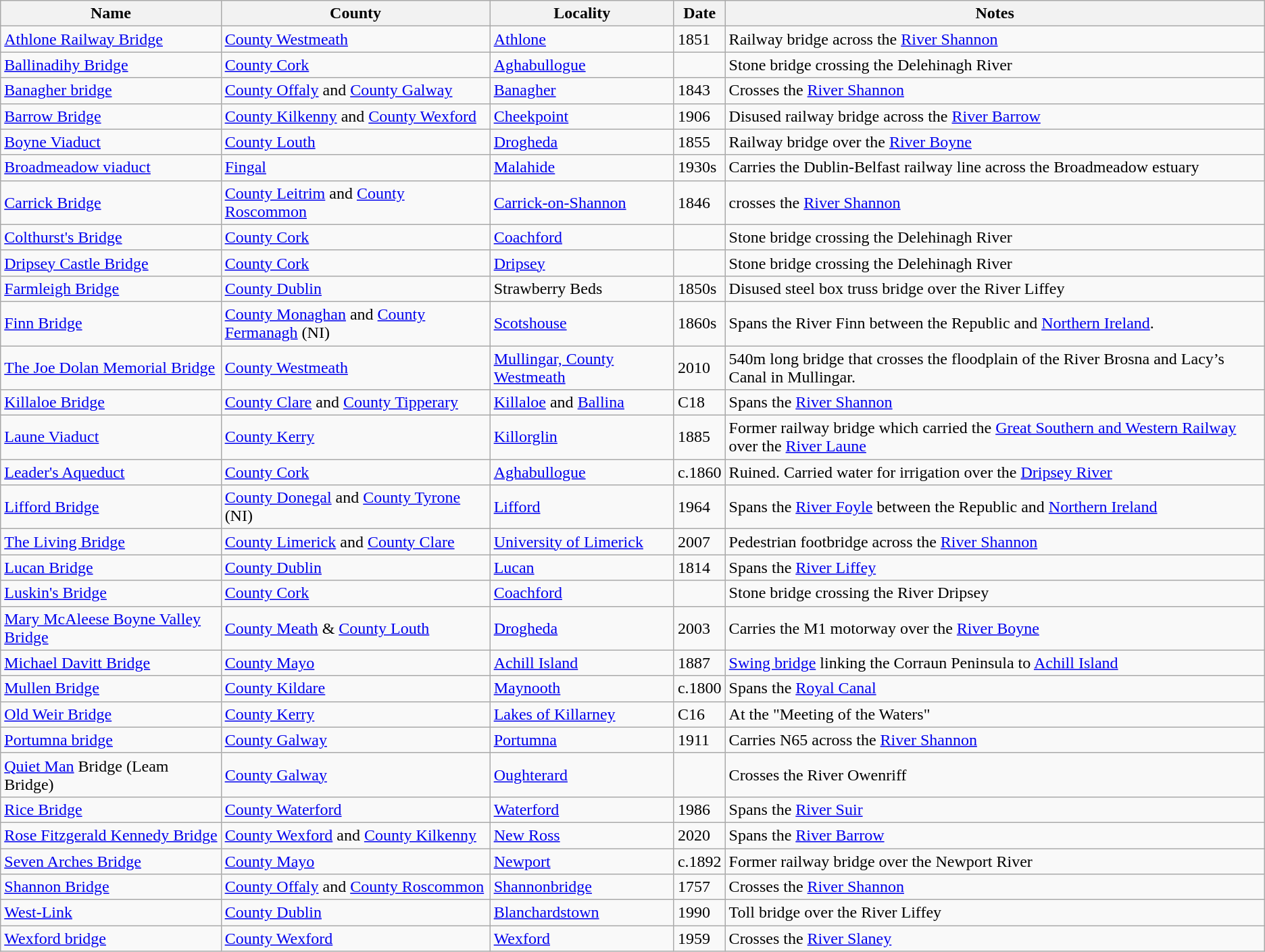<table class="wikitable sortable">
<tr>
<th>Name</th>
<th>County</th>
<th>Locality</th>
<th>Date</th>
<th class="unsortable">Notes</th>
</tr>
<tr>
<td><a href='#'>Athlone Railway Bridge</a></td>
<td><a href='#'>County Westmeath</a></td>
<td><a href='#'>Athlone</a></td>
<td>1851</td>
<td>Railway bridge across the <a href='#'>River Shannon</a></td>
</tr>
<tr>
<td><a href='#'>Ballinadihy Bridge</a></td>
<td><a href='#'>County Cork</a></td>
<td><a href='#'>Aghabullogue</a></td>
<td></td>
<td>Stone bridge crossing the Delehinagh River</td>
</tr>
<tr>
<td><a href='#'>Banagher bridge</a></td>
<td><a href='#'>County Offaly</a> and <a href='#'>County Galway</a></td>
<td><a href='#'>Banagher</a></td>
<td>1843</td>
<td>Crosses the <a href='#'>River Shannon</a></td>
</tr>
<tr>
<td><a href='#'>Barrow Bridge</a></td>
<td><a href='#'>County Kilkenny</a> and <a href='#'>County Wexford</a></td>
<td><a href='#'>Cheekpoint</a></td>
<td>1906</td>
<td>Disused railway bridge across the <a href='#'>River Barrow</a></td>
</tr>
<tr>
<td><a href='#'>Boyne Viaduct</a></td>
<td><a href='#'>County Louth</a></td>
<td><a href='#'>Drogheda</a></td>
<td>1855</td>
<td>Railway bridge over the <a href='#'>River Boyne</a></td>
</tr>
<tr>
<td><a href='#'>Broadmeadow viaduct</a></td>
<td><a href='#'>Fingal</a></td>
<td><a href='#'>Malahide</a></td>
<td>1930s</td>
<td>Carries the Dublin-Belfast railway line across the Broadmeadow estuary</td>
</tr>
<tr>
<td><a href='#'>Carrick Bridge</a></td>
<td><a href='#'>County Leitrim</a> and <a href='#'>County Roscommon</a></td>
<td><a href='#'>Carrick-on-Shannon</a></td>
<td>1846</td>
<td>crosses the <a href='#'>River Shannon</a></td>
</tr>
<tr>
<td><a href='#'>Colthurst's Bridge</a></td>
<td><a href='#'>County Cork</a></td>
<td><a href='#'>Coachford</a></td>
<td></td>
<td>Stone bridge crossing the Delehinagh River</td>
</tr>
<tr>
<td><a href='#'>Dripsey Castle Bridge</a></td>
<td><a href='#'>County Cork</a></td>
<td><a href='#'>Dripsey</a></td>
<td></td>
<td>Stone bridge crossing the Delehinagh River</td>
</tr>
<tr>
<td><a href='#'>Farmleigh Bridge</a></td>
<td><a href='#'>County Dublin</a></td>
<td>Strawberry Beds</td>
<td>1850s</td>
<td>Disused steel box truss bridge over the River Liffey</td>
</tr>
<tr>
<td><a href='#'>Finn Bridge</a></td>
<td><a href='#'>County Monaghan</a> and <a href='#'>County Fermanagh</a> (NI)</td>
<td><a href='#'>Scotshouse</a></td>
<td>1860s</td>
<td>Spans the River Finn between the Republic and <a href='#'>Northern Ireland</a>.</td>
</tr>
<tr>
<td><a href='#'>The Joe Dolan Memorial Bridge</a></td>
<td><a href='#'>County Westmeath</a></td>
<td><a href='#'>Mullingar, County Westmeath</a></td>
<td>2010</td>
<td>540m long bridge that crosses the floodplain of the River Brosna and Lacy’s Canal in Mullingar.</td>
</tr>
<tr>
<td><a href='#'>Killaloe Bridge</a></td>
<td><a href='#'>County Clare</a> and <a href='#'>County Tipperary</a></td>
<td><a href='#'>Killaloe</a> and <a href='#'>Ballina</a></td>
<td>C18</td>
<td>Spans the <a href='#'>River Shannon</a></td>
</tr>
<tr>
<td><a href='#'>Laune Viaduct</a></td>
<td><a href='#'>County Kerry</a></td>
<td><a href='#'>Killorglin</a></td>
<td>1885</td>
<td>Former railway bridge which carried the <a href='#'>Great Southern and Western Railway</a> over the <a href='#'>River Laune</a></td>
</tr>
<tr>
<td><a href='#'>Leader's Aqueduct</a></td>
<td><a href='#'>County Cork</a></td>
<td><a href='#'>Aghabullogue</a></td>
<td>c.1860</td>
<td>Ruined. Carried water for irrigation over the <a href='#'>Dripsey River</a></td>
</tr>
<tr>
<td><a href='#'>Lifford Bridge</a></td>
<td><a href='#'>County Donegal</a> and <a href='#'>County Tyrone</a> (NI)</td>
<td><a href='#'>Lifford</a></td>
<td>1964</td>
<td>Spans the <a href='#'>River Foyle</a> between the Republic and <a href='#'>Northern Ireland</a></td>
</tr>
<tr>
<td><a href='#'>The Living Bridge</a></td>
<td><a href='#'>County Limerick</a> and <a href='#'>County Clare</a></td>
<td><a href='#'>University of Limerick</a></td>
<td>2007</td>
<td>Pedestrian footbridge across the <a href='#'>River Shannon</a></td>
</tr>
<tr>
<td><a href='#'>Lucan Bridge</a></td>
<td><a href='#'>County Dublin</a></td>
<td><a href='#'>Lucan</a></td>
<td>1814</td>
<td>Spans the <a href='#'>River Liffey</a></td>
</tr>
<tr>
<td><a href='#'>Luskin's Bridge</a></td>
<td><a href='#'>County Cork</a></td>
<td><a href='#'>Coachford</a></td>
<td></td>
<td>Stone bridge crossing the River Dripsey</td>
</tr>
<tr>
<td><a href='#'>Mary McAleese Boyne Valley Bridge</a></td>
<td><a href='#'>County Meath</a> & <a href='#'>County Louth</a></td>
<td><a href='#'>Drogheda</a></td>
<td>2003</td>
<td>Carries the M1 motorway over the <a href='#'>River Boyne</a></td>
</tr>
<tr>
<td><a href='#'>Michael Davitt Bridge</a></td>
<td><a href='#'>County Mayo</a></td>
<td><a href='#'>Achill Island</a></td>
<td>1887</td>
<td><a href='#'>Swing bridge</a> linking the Corraun Peninsula to <a href='#'>Achill Island</a></td>
</tr>
<tr>
<td><a href='#'>Mullen Bridge</a></td>
<td><a href='#'>County Kildare</a></td>
<td><a href='#'>Maynooth</a></td>
<td>c.1800</td>
<td>Spans the <a href='#'>Royal Canal</a></td>
</tr>
<tr>
<td><a href='#'>Old Weir Bridge</a></td>
<td><a href='#'>County Kerry</a></td>
<td><a href='#'>Lakes of Killarney</a></td>
<td>C16</td>
<td>At the "Meeting of the Waters"</td>
</tr>
<tr>
<td><a href='#'>Portumna bridge</a></td>
<td><a href='#'>County Galway</a></td>
<td><a href='#'>Portumna</a></td>
<td>1911</td>
<td>Carries N65 across the <a href='#'>River Shannon</a></td>
</tr>
<tr>
<td><a href='#'>Quiet Man</a> Bridge (Leam Bridge)</td>
<td><a href='#'>County Galway</a></td>
<td><a href='#'>Oughterard</a></td>
<td></td>
<td>Crosses the River Owenriff</td>
</tr>
<tr>
<td><a href='#'>Rice Bridge</a></td>
<td><a href='#'>County Waterford</a></td>
<td><a href='#'>Waterford</a></td>
<td>1986</td>
<td>Spans the <a href='#'>River Suir</a></td>
</tr>
<tr>
<td><a href='#'>Rose Fitzgerald Kennedy Bridge</a></td>
<td><a href='#'>County Wexford</a> and <a href='#'>County Kilkenny</a></td>
<td><a href='#'>New Ross</a></td>
<td>2020</td>
<td>Spans the <a href='#'>River Barrow</a></td>
</tr>
<tr>
<td><a href='#'>Seven Arches Bridge</a></td>
<td><a href='#'>County Mayo</a></td>
<td><a href='#'>Newport</a></td>
<td>c.1892</td>
<td>Former railway bridge over the Newport River</td>
</tr>
<tr>
<td><a href='#'>Shannon Bridge</a></td>
<td><a href='#'>County Offaly</a> and <a href='#'>County Roscommon</a></td>
<td><a href='#'>Shannonbridge</a></td>
<td>1757</td>
<td>Crosses the <a href='#'>River Shannon</a></td>
</tr>
<tr>
<td><a href='#'>West-Link</a></td>
<td><a href='#'>County Dublin</a></td>
<td><a href='#'>Blanchardstown</a></td>
<td>1990</td>
<td>Toll bridge over the River Liffey</td>
</tr>
<tr>
<td><a href='#'>Wexford bridge</a></td>
<td><a href='#'>County Wexford</a></td>
<td><a href='#'>Wexford</a></td>
<td>1959</td>
<td>Crosses the <a href='#'>River Slaney</a></td>
</tr>
</table>
